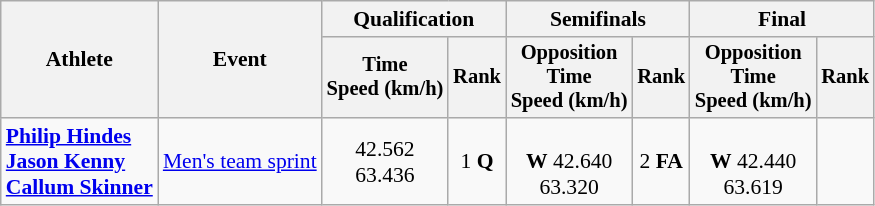<table class="wikitable" style="font-size:90%">
<tr>
<th rowspan="2">Athlete</th>
<th rowspan="2">Event</th>
<th colspan=2>Qualification</th>
<th colspan=2>Semifinals</th>
<th colspan=2>Final</th>
</tr>
<tr style="font-size:95%">
<th>Time<br>Speed (km/h)</th>
<th>Rank</th>
<th>Opposition<br>Time<br>Speed (km/h)</th>
<th>Rank</th>
<th>Opposition<br>Time<br>Speed (km/h)</th>
<th>Rank</th>
</tr>
<tr align=center>
<td align=left><strong><a href='#'>Philip Hindes</a><br><a href='#'>Jason Kenny</a><br><a href='#'>Callum Skinner</a></strong></td>
<td align=left><a href='#'>Men's team sprint</a></td>
<td>42.562 <br>63.436</td>
<td>1 <strong>Q</strong></td>
<td><br><strong>W</strong> 42.640<br>63.320</td>
<td>2 <strong>FA</strong></td>
<td><br><strong>W</strong> 42.440 <br>63.619</td>
<td></td>
</tr>
</table>
